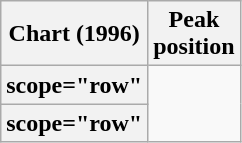<table class="wikitable plainrowheaders sortable">
<tr>
<th scope="col">Chart (1996)</th>
<th scope="col">Peak<br>position</th>
</tr>
<tr>
<th>scope="row" </th>
</tr>
<tr>
<th>scope="row" </th>
</tr>
</table>
